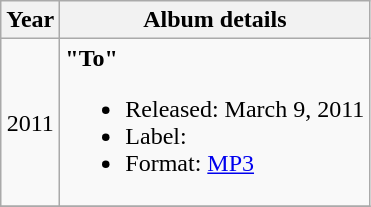<table class ="wikitable">
<tr>
<th>Year</th>
<th>Album details</th>
</tr>
<tr>
<td align="center">2011</td>
<td><strong>"To"</strong><br><ul><li>Released: March 9, 2011</li><li>Label:</li><li>Format: <a href='#'>MP3</a></li></ul></td>
</tr>
<tr>
</tr>
</table>
